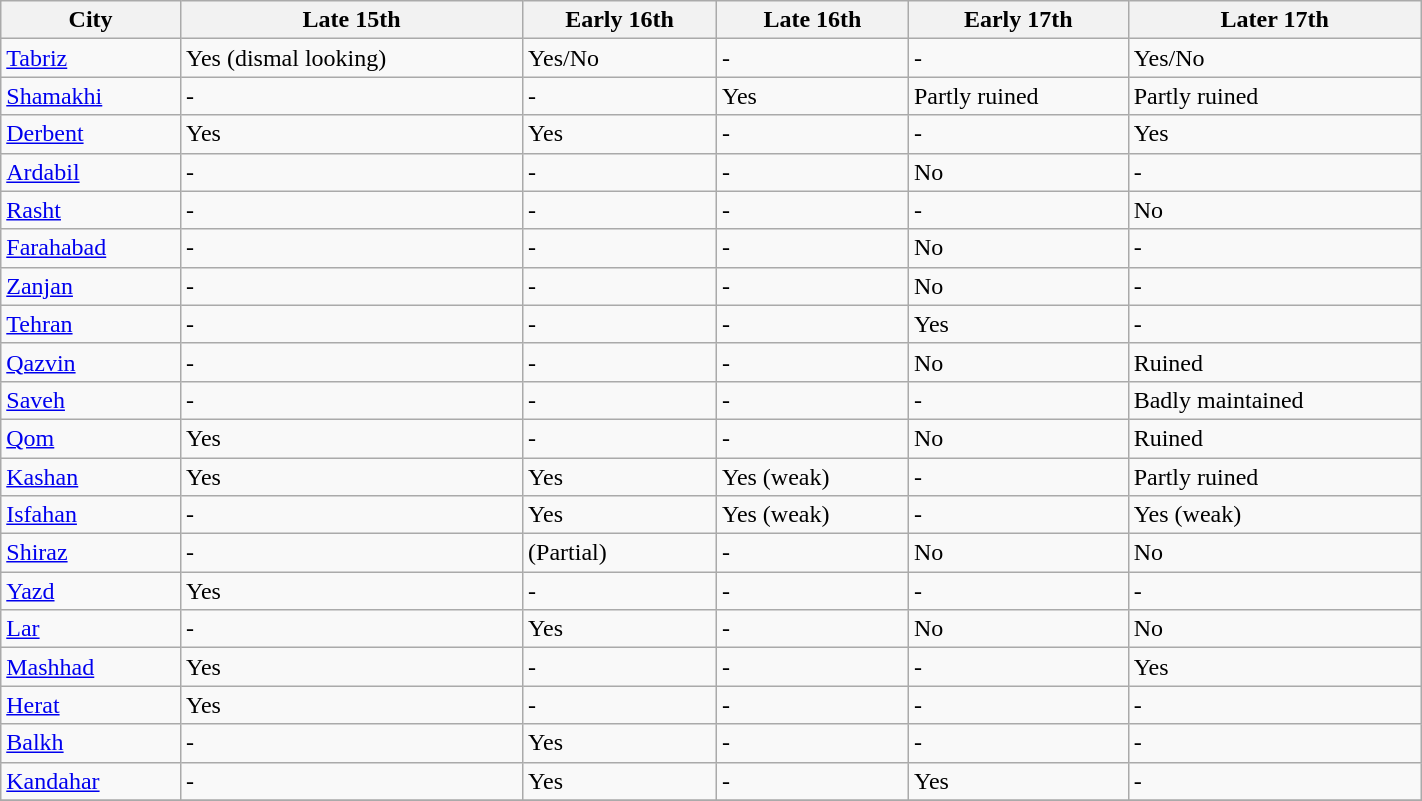<table class="wikitable" align="center" | style="margin: 1em auto 1em auto; width: 75%">
<tr>
<th>City</th>
<th>Late 15th</th>
<th>Early 16th</th>
<th>Late 16th</th>
<th>Early 17th</th>
<th>Later 17th</th>
</tr>
<tr>
<td align=left><a href='#'>Tabriz</a></td>
<td align=left>Yes (dismal looking)</td>
<td align=left>Yes/No</td>
<td align=left>-</td>
<td align=left>-</td>
<td align=left>Yes/No</td>
</tr>
<tr>
<td align=left><a href='#'>Shamakhi</a></td>
<td align=left>-</td>
<td align=left>-</td>
<td align=left>Yes</td>
<td align=left>Partly ruined</td>
<td align=left>Partly ruined</td>
</tr>
<tr>
<td align=left><a href='#'>Derbent</a></td>
<td align=left>Yes</td>
<td align=left>Yes</td>
<td align=left>-</td>
<td align=left>-</td>
<td align=left>Yes</td>
</tr>
<tr>
<td align=left><a href='#'>Ardabil</a></td>
<td align=left>-</td>
<td align=left>-</td>
<td align=left>-</td>
<td align=left>No</td>
<td align=left>-</td>
</tr>
<tr>
<td align=left><a href='#'>Rasht</a></td>
<td align=left>-</td>
<td align=left>-</td>
<td align=left>-</td>
<td align=left>-</td>
<td align=left>No</td>
</tr>
<tr>
<td align=left><a href='#'>Farahabad</a></td>
<td align=left>-</td>
<td align=left>-</td>
<td align=left>-</td>
<td align=left>No</td>
<td align=left>-</td>
</tr>
<tr>
<td align=left><a href='#'>Zanjan</a></td>
<td align=left>-</td>
<td align=left>-</td>
<td align=left>-</td>
<td align=left>No</td>
<td align=left>-</td>
</tr>
<tr>
<td align=left><a href='#'>Tehran</a></td>
<td align=left>-</td>
<td align=left>-</td>
<td align=left>-</td>
<td align=left>Yes</td>
<td align=left>-</td>
</tr>
<tr>
<td align=left><a href='#'>Qazvin</a></td>
<td align=left>-</td>
<td align=left>-</td>
<td align=left>-</td>
<td align=left>No</td>
<td align=left>Ruined</td>
</tr>
<tr>
<td align=left><a href='#'>Saveh</a></td>
<td align=left>-</td>
<td align=left>-</td>
<td align=left>-</td>
<td align=left>-</td>
<td align=left>Badly maintained</td>
</tr>
<tr>
<td align=left><a href='#'>Qom</a></td>
<td align=left>Yes</td>
<td align=left>-</td>
<td align=left>-</td>
<td align=left>No</td>
<td align=left>Ruined</td>
</tr>
<tr>
<td align=left><a href='#'>Kashan</a></td>
<td align=left>Yes</td>
<td align=left>Yes</td>
<td align=left>Yes (weak)</td>
<td align=left>-</td>
<td align=left>Partly ruined</td>
</tr>
<tr>
<td align=left><a href='#'>Isfahan</a></td>
<td align=left>-</td>
<td align=left>Yes</td>
<td align=left>Yes (weak)</td>
<td align=left>-</td>
<td align=left>Yes (weak)</td>
</tr>
<tr>
<td align=left><a href='#'>Shiraz</a></td>
<td align=left>-</td>
<td align=left>(Partial)</td>
<td align=left>-</td>
<td align=left>No</td>
<td align=left>No</td>
</tr>
<tr>
<td align=left><a href='#'>Yazd</a></td>
<td align=left>Yes</td>
<td align=left>-</td>
<td align=left>-</td>
<td align=left>-</td>
<td align=left>-</td>
</tr>
<tr>
<td align=left><a href='#'>Lar</a></td>
<td align=left>-</td>
<td align=left>Yes</td>
<td align=left>-</td>
<td align=left>No</td>
<td align=left>No</td>
</tr>
<tr>
<td align=left><a href='#'>Mashhad</a></td>
<td align=left>Yes</td>
<td align=left>-</td>
<td align=left>-</td>
<td align=left>-</td>
<td align=left>Yes</td>
</tr>
<tr>
<td align=left><a href='#'>Herat</a></td>
<td align=left>Yes</td>
<td align=left>-</td>
<td align=left>-</td>
<td align=left>-</td>
<td align=left>-</td>
</tr>
<tr>
<td align=left><a href='#'>Balkh</a></td>
<td align=left>-</td>
<td align=left>Yes</td>
<td align=left>-</td>
<td align=left>-</td>
<td align=left>-</td>
</tr>
<tr>
<td align=left><a href='#'>Kandahar</a></td>
<td align=left>-</td>
<td align=left>Yes</td>
<td align=left>-</td>
<td align=left>Yes</td>
<td align=left>-</td>
</tr>
<tr>
</tr>
</table>
